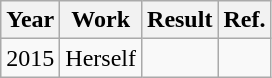<table class="wikitable">
<tr>
<th>Year</th>
<th>Work</th>
<th>Result</th>
<th>Ref.</th>
</tr>
<tr>
<td rowspan="1">2015</td>
<td>Herself</td>
<td></td>
<td rowspan="1"></td>
</tr>
</table>
